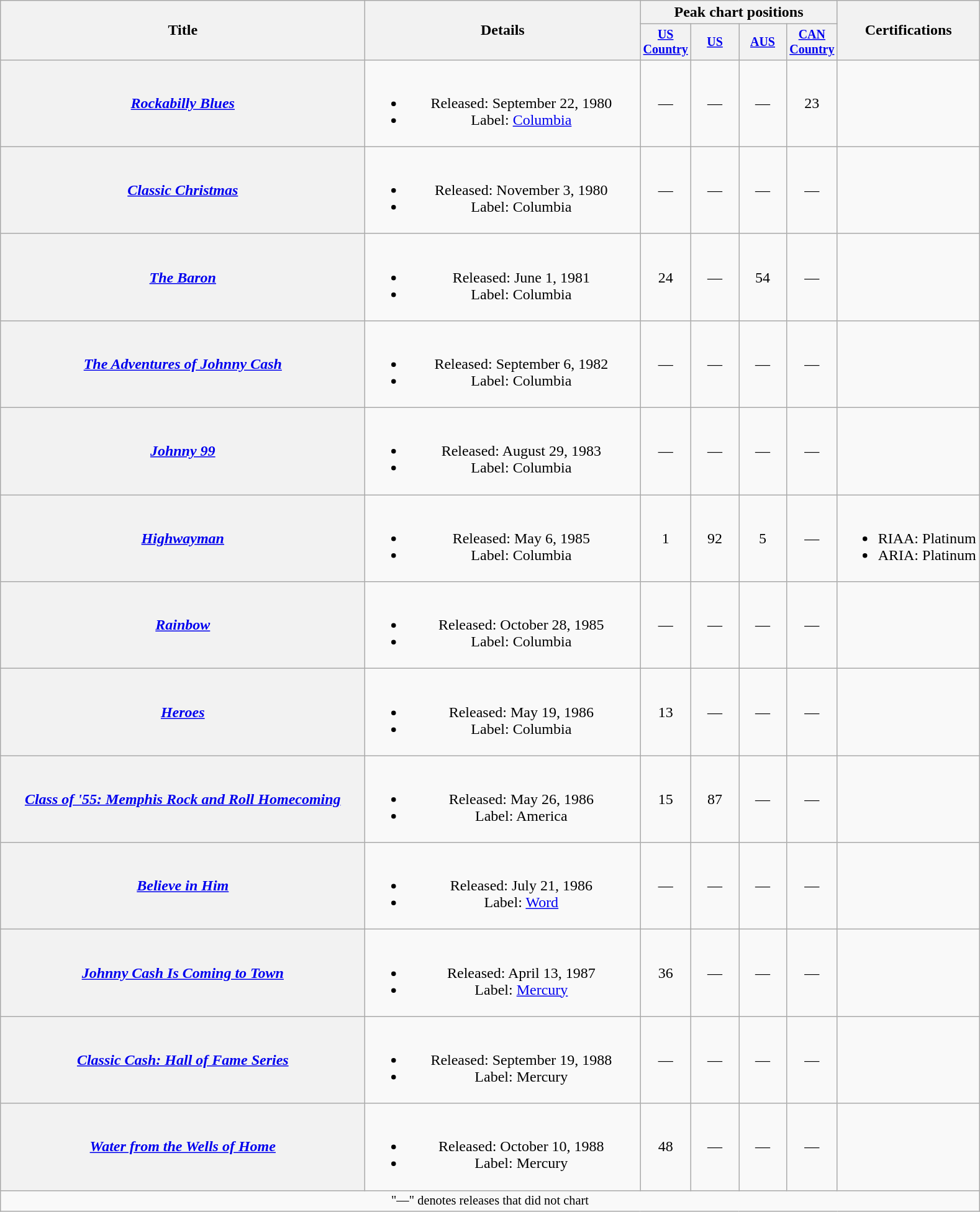<table class="wikitable plainrowheaders" style="text-align:center;">
<tr>
<th rowspan="2" style="width:24em;">Title</th>
<th rowspan="2" style="width:18em;">Details</th>
<th colspan="4">Peak chart positions</th>
<th rowspan="2">Certifications</th>
</tr>
<tr style="font-size:smaller;">
<th style="width:45px;"><a href='#'>US Country</a></th>
<th style="width:45px;"><a href='#'>US</a></th>
<th style="width:45px;"><a href='#'>AUS</a></th>
<th style="width:45px;"><a href='#'>CAN Country</a></th>
</tr>
<tr>
<th scope="row"><em><a href='#'>Rockabilly Blues</a></em></th>
<td><br><ul><li>Released: September 22, 1980</li><li>Label: <a href='#'>Columbia</a></li></ul></td>
<td>—</td>
<td>—</td>
<td>—</td>
<td>23</td>
<td></td>
</tr>
<tr>
<th scope="row"><em><a href='#'>Classic Christmas</a></em></th>
<td><br><ul><li>Released: November 3, 1980</li><li>Label: Columbia</li></ul></td>
<td>—</td>
<td>—</td>
<td>—</td>
<td>—</td>
<td></td>
</tr>
<tr>
<th scope="row"><em><a href='#'>The Baron</a></em></th>
<td><br><ul><li>Released: June 1, 1981</li><li>Label: Columbia</li></ul></td>
<td>24</td>
<td>—</td>
<td>54</td>
<td>—</td>
<td></td>
</tr>
<tr>
<th scope="row"><em><a href='#'>The Adventures of Johnny Cash</a></em></th>
<td><br><ul><li>Released: September 6, 1982</li><li>Label: Columbia</li></ul></td>
<td>—</td>
<td>—</td>
<td>—</td>
<td>—</td>
<td></td>
</tr>
<tr>
<th scope="row"><em><a href='#'>Johnny 99</a></em></th>
<td><br><ul><li>Released: August 29, 1983</li><li>Label: Columbia</li></ul></td>
<td>—</td>
<td>—</td>
<td>—</td>
<td>—</td>
<td></td>
</tr>
<tr>
<th scope="row"><em><a href='#'>Highwayman</a></em><br></th>
<td><br><ul><li>Released: May 6, 1985</li><li>Label: Columbia</li></ul></td>
<td>1</td>
<td>92</td>
<td>5</td>
<td>—</td>
<td><br><ul><li>RIAA: Platinum</li><li>ARIA: Platinum</li></ul></td>
</tr>
<tr>
<th scope="row"><em><a href='#'>Rainbow</a></em></th>
<td><br><ul><li>Released: October 28, 1985</li><li>Label: Columbia</li></ul></td>
<td>—</td>
<td>—</td>
<td>—</td>
<td>—</td>
<td></td>
</tr>
<tr>
<th scope="row"><em><a href='#'>Heroes</a></em><br></th>
<td><br><ul><li>Released: May 19, 1986</li><li>Label: Columbia</li></ul></td>
<td>13</td>
<td>—</td>
<td>—</td>
<td>—</td>
<td></td>
</tr>
<tr>
<th scope="row"><em><a href='#'>Class of '55: Memphis Rock and Roll Homecoming</a></em><br></th>
<td><br><ul><li>Released: May 26, 1986</li><li>Label: America</li></ul></td>
<td>15</td>
<td>87</td>
<td>—</td>
<td>—</td>
<td></td>
</tr>
<tr>
<th scope="row"><em><a href='#'>Believe in Him</a></em></th>
<td><br><ul><li>Released: July 21, 1986</li><li>Label: <a href='#'>Word</a></li></ul></td>
<td>—</td>
<td>—</td>
<td>—</td>
<td>—</td>
<td></td>
</tr>
<tr>
<th scope="row"><em><a href='#'>Johnny Cash Is Coming to Town</a></em></th>
<td><br><ul><li>Released: April 13, 1987</li><li>Label: <a href='#'>Mercury</a></li></ul></td>
<td>36</td>
<td>—</td>
<td>—</td>
<td>—</td>
<td></td>
</tr>
<tr>
<th scope="row"><em><a href='#'>Classic Cash: Hall of Fame Series</a></em></th>
<td><br><ul><li>Released: September 19, 1988</li><li>Label: Mercury</li></ul></td>
<td>—</td>
<td>—</td>
<td>—</td>
<td>—</td>
<td></td>
</tr>
<tr>
<th scope="row"><em><a href='#'>Water from the Wells of Home</a></em></th>
<td><br><ul><li>Released: October 10, 1988</li><li>Label: Mercury</li></ul></td>
<td>48</td>
<td>—</td>
<td>—</td>
<td>—</td>
<td></td>
</tr>
<tr>
<td colspan="7" style="font-size:85%">"—" denotes releases that did not chart</td>
</tr>
</table>
